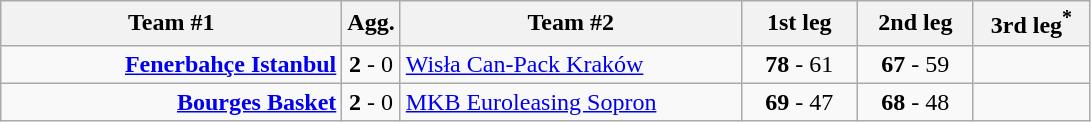<table class=wikitable style="text-align:center">
<tr>
<th width=220>Team #1</th>
<th width=20>Agg.</th>
<th width=220>Team #2</th>
<th width=70>1st leg</th>
<th width=70>2nd leg</th>
<th width=70>3rd leg<sup>*</sup></th>
</tr>
<tr>
<td align=right><strong><a href='#'>Fenerbahçe Istanbul</a> </strong></td>
<td><strong>2</strong> - 0</td>
<td align=left> <a href='#'>Wisła Can-Pack Kraków</a></td>
<td><strong>78</strong> - 61</td>
<td><strong>67</strong> - 59</td>
<td></td>
</tr>
<tr>
<td align=right><strong><a href='#'>Bourges Basket</a></strong> </td>
<td><strong>2</strong> - 0</td>
<td align=left> <a href='#'>MKB Euroleasing Sopron</a></td>
<td><strong>69</strong> - 47</td>
<td><strong>68</strong> - 48</td>
<td></td>
</tr>
</table>
